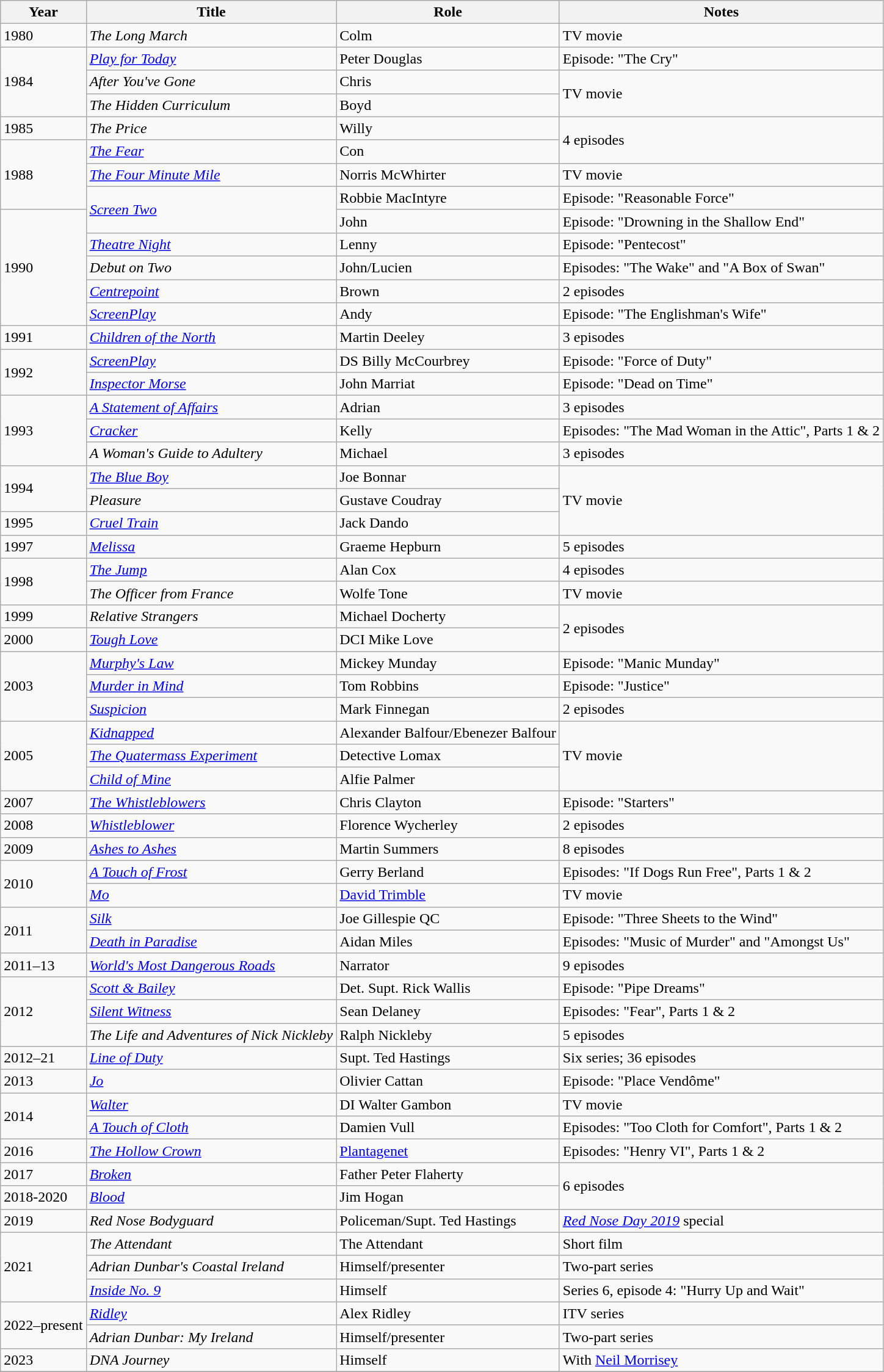<table class="wikitable">
<tr>
<th>Year</th>
<th>Title</th>
<th>Role</th>
<th>Notes</th>
</tr>
<tr>
<td>1980</td>
<td><em>The Long March</em></td>
<td>Colm</td>
<td>TV movie</td>
</tr>
<tr>
<td rowspan="3">1984</td>
<td><em><a href='#'>Play for Today</a></em></td>
<td>Peter Douglas</td>
<td>Episode: "The Cry"</td>
</tr>
<tr>
<td><em>After You've Gone</em></td>
<td>Chris</td>
<td rowspan=2>TV movie</td>
</tr>
<tr>
<td><em>The Hidden Curriculum</em></td>
<td>Boyd</td>
</tr>
<tr>
<td>1985</td>
<td><em>The Price</em></td>
<td>Willy</td>
<td rowspan=2>4 episodes</td>
</tr>
<tr>
<td rowspan="3">1988</td>
<td><em><a href='#'>The Fear</a></em></td>
<td>Con</td>
</tr>
<tr>
<td><em><a href='#'>The Four Minute Mile</a></em></td>
<td>Norris McWhirter</td>
<td>TV movie</td>
</tr>
<tr>
<td rowspan="2"><em><a href='#'>Screen Two</a></em></td>
<td>Robbie MacIntyre</td>
<td>Episode: "Reasonable Force"</td>
</tr>
<tr>
<td rowspan="5">1990</td>
<td>John</td>
<td>Episode: "Drowning in the Shallow End"</td>
</tr>
<tr>
<td><em><a href='#'>Theatre Night</a></em></td>
<td>Lenny</td>
<td>Episode: "Pentecost"</td>
</tr>
<tr>
<td><em>Debut on Two</em></td>
<td>John/Lucien</td>
<td>Episodes: "The Wake" and "A Box of Swan"</td>
</tr>
<tr>
<td><em><a href='#'>Centrepoint</a></em></td>
<td>Brown</td>
<td>2 episodes</td>
</tr>
<tr>
<td><em><a href='#'>ScreenPlay</a></em></td>
<td>Andy</td>
<td>Episode: "The Englishman's Wife"</td>
</tr>
<tr>
<td>1991</td>
<td><em><a href='#'>Children of the North</a></em></td>
<td>Martin Deeley</td>
<td>3 episodes</td>
</tr>
<tr>
<td rowspan="2">1992</td>
<td><em><a href='#'>ScreenPlay</a></em></td>
<td>DS Billy McCourbrey</td>
<td>Episode: "Force of Duty"</td>
</tr>
<tr>
<td><em><a href='#'>Inspector Morse</a></em></td>
<td>John Marriat</td>
<td>Episode: "Dead on Time"</td>
</tr>
<tr>
<td rowspan="3">1993</td>
<td><em><a href='#'>A Statement of Affairs</a></em></td>
<td>Adrian</td>
<td>3 episodes</td>
</tr>
<tr>
<td><em><a href='#'>Cracker</a></em></td>
<td>Kelly</td>
<td>Episodes: "The Mad Woman in the Attic", Parts 1 & 2</td>
</tr>
<tr>
<td><em>A Woman's Guide to Adultery</em></td>
<td>Michael</td>
<td>3 episodes</td>
</tr>
<tr>
<td rowspan="2">1994</td>
<td><em><a href='#'>The Blue Boy</a></em></td>
<td>Joe Bonnar</td>
<td rowspan=3>TV movie</td>
</tr>
<tr>
<td><em>Pleasure</em></td>
<td>Gustave Coudray</td>
</tr>
<tr>
<td>1995</td>
<td><em><a href='#'>Cruel Train</a></em></td>
<td>Jack Dando</td>
</tr>
<tr>
<td>1997</td>
<td><em><a href='#'>Melissa</a></em></td>
<td>Graeme Hepburn</td>
<td>5 episodes</td>
</tr>
<tr>
<td rowspan="2">1998</td>
<td><em><a href='#'>The Jump</a></em></td>
<td>Alan Cox</td>
<td>4 episodes</td>
</tr>
<tr>
<td><em>The Officer from France</em></td>
<td>Wolfe Tone</td>
<td>TV movie</td>
</tr>
<tr>
<td>1999</td>
<td><em>Relative Strangers</em></td>
<td>Michael Docherty</td>
<td rowspan=2>2 episodes</td>
</tr>
<tr>
<td>2000</td>
<td><em><a href='#'>Tough Love</a></em></td>
<td>DCI Mike Love</td>
</tr>
<tr>
<td rowspan="3">2003</td>
<td><em><a href='#'>Murphy's Law</a></em></td>
<td>Mickey Munday</td>
<td>Episode: "Manic Munday"</td>
</tr>
<tr>
<td><em><a href='#'>Murder in Mind</a></em></td>
<td>Tom Robbins</td>
<td>Episode: "Justice"</td>
</tr>
<tr>
<td><em><a href='#'>Suspicion</a></em></td>
<td>Mark Finnegan</td>
<td>2 episodes</td>
</tr>
<tr>
<td rowspan="3">2005</td>
<td><em><a href='#'>Kidnapped</a></em></td>
<td>Alexander Balfour/Ebenezer Balfour</td>
<td rowspan=3>TV movie</td>
</tr>
<tr>
<td><em><a href='#'>The Quatermass Experiment</a></em></td>
<td>Detective Lomax</td>
</tr>
<tr>
<td><em><a href='#'>Child of Mine</a></em></td>
<td>Alfie Palmer</td>
</tr>
<tr>
<td>2007</td>
<td><em><a href='#'>The Whistleblowers</a></em></td>
<td>Chris Clayton</td>
<td>Episode: "Starters"</td>
</tr>
<tr>
<td>2008</td>
<td><em><a href='#'>Whistleblower</a></em></td>
<td>Florence Wycherley</td>
<td>2 episodes</td>
</tr>
<tr>
<td>2009</td>
<td><em><a href='#'>Ashes to Ashes</a></em></td>
<td>Martin Summers</td>
<td>8 episodes</td>
</tr>
<tr>
<td rowspan="2">2010</td>
<td><em><a href='#'>A Touch of Frost</a></em></td>
<td>Gerry Berland</td>
<td>Episodes: "If Dogs Run Free", Parts 1 & 2</td>
</tr>
<tr>
<td><em><a href='#'>Mo</a></em></td>
<td><a href='#'>David Trimble</a></td>
<td>TV movie</td>
</tr>
<tr>
<td rowspan="2">2011</td>
<td><em><a href='#'>Silk</a></em></td>
<td>Joe Gillespie QC</td>
<td>Episode: "Three Sheets to the Wind"</td>
</tr>
<tr>
<td><em><a href='#'>Death in Paradise</a></em></td>
<td>Aidan Miles</td>
<td>Episodes: "Music of Murder" and "Amongst Us"</td>
</tr>
<tr>
<td>2011–13</td>
<td><em><a href='#'>World's Most Dangerous Roads</a></em></td>
<td>Narrator</td>
<td>9 episodes</td>
</tr>
<tr>
<td rowspan="3">2012</td>
<td><em><a href='#'>Scott & Bailey</a></em></td>
<td>Det. Supt. Rick Wallis</td>
<td>Episode: "Pipe Dreams"</td>
</tr>
<tr>
<td><em><a href='#'>Silent Witness</a></em></td>
<td>Sean Delaney</td>
<td>Episodes: "Fear", Parts 1 & 2</td>
</tr>
<tr>
<td><em>The Life and Adventures of Nick Nickleby</em></td>
<td>Ralph Nickleby</td>
<td>5 episodes</td>
</tr>
<tr>
<td>2012–21</td>
<td><em><a href='#'>Line of Duty</a></em></td>
<td>Supt. Ted Hastings</td>
<td>Six series; 36 episodes</td>
</tr>
<tr>
<td>2013</td>
<td><em><a href='#'>Jo</a></em></td>
<td>Olivier Cattan</td>
<td>Episode: "Place Vendôme"</td>
</tr>
<tr>
<td rowspan="2">2014</td>
<td><em><a href='#'>Walter</a></em></td>
<td>DI Walter Gambon</td>
<td>TV movie</td>
</tr>
<tr>
<td><em><a href='#'>A Touch of Cloth</a></em></td>
<td>Damien Vull</td>
<td>Episodes: "Too Cloth for Comfort", Parts 1 & 2</td>
</tr>
<tr>
<td>2016</td>
<td><em><a href='#'>The Hollow Crown</a></em></td>
<td><a href='#'>Plantagenet</a></td>
<td>Episodes: "Henry VI", Parts 1 & 2</td>
</tr>
<tr>
<td>2017</td>
<td><em><a href='#'>Broken</a></em></td>
<td>Father Peter Flaherty</td>
<td rowspan=2>6 episodes</td>
</tr>
<tr>
<td>2018-2020</td>
<td><em><a href='#'>Blood</a></em></td>
<td>Jim Hogan</td>
</tr>
<tr>
<td>2019</td>
<td><em>Red Nose Bodyguard</em></td>
<td>Policeman/Supt. Ted Hastings</td>
<td><em><a href='#'>Red Nose Day 2019</a></em> special</td>
</tr>
<tr>
<td rowspan="3">2021</td>
<td><em>The Attendant</em></td>
<td>The Attendant</td>
<td>Short film</td>
</tr>
<tr>
<td><em>Adrian Dunbar's Coastal Ireland</em></td>
<td>Himself/presenter</td>
<td>Two-part series</td>
</tr>
<tr>
<td><em><a href='#'>Inside No. 9</a></em></td>
<td>Himself</td>
<td>Series 6, episode 4: "Hurry Up and Wait"</td>
</tr>
<tr>
<td rowspan="2">2022–present</td>
<td><em><a href='#'>Ridley</a></em></td>
<td>Alex Ridley</td>
<td>ITV series</td>
</tr>
<tr>
<td><em>Adrian Dunbar: My Ireland</em></td>
<td>Himself/presenter</td>
<td>Two-part series</td>
</tr>
<tr>
<td>2023</td>
<td><em>DNA Journey</em></td>
<td>Himself</td>
<td>With <a href='#'>Neil Morrisey</a></td>
</tr>
<tr>
</tr>
</table>
